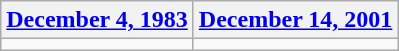<table class=wikitable>
<tr>
<th><a href='#'>December 4, 1983</a></th>
<th><a href='#'>December 14, 2001</a></th>
</tr>
<tr>
<td></td>
<td></td>
</tr>
</table>
